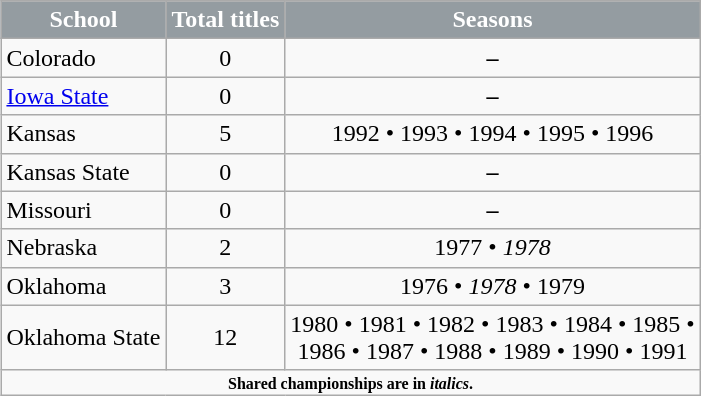<table class="wikitable" align="right" width="auto">
<tr>
</tr>
<tr>
<th style="background:#949CA1;color:white;">School</th>
<th style="background:#949CA1;color:white;">Total titles</th>
<th style="background:#949CA1;color:white;">Seasons</th>
</tr>
<tr>
<td>Colorado</td>
<td align="center">0</td>
<td align="center"><strong>–</strong></td>
</tr>
<tr>
<td><a href='#'>Iowa State</a></td>
<td align="center">0</td>
<td align="center"><strong>–</strong></td>
</tr>
<tr>
<td>Kansas</td>
<td align="center">5</td>
<td align="center">1992 • 1993 • 1994 • 1995 • 1996</td>
</tr>
<tr>
<td>Kansas State</td>
<td align="center">0</td>
<td align="center"><strong>–</strong></td>
</tr>
<tr>
<td>Missouri</td>
<td align="center">0</td>
<td align="center"><strong>–</strong></td>
</tr>
<tr>
<td>Nebraska</td>
<td align="center">2</td>
<td align="center">1977 • <em>1978</em></td>
</tr>
<tr>
<td>Oklahoma</td>
<td align="center">3</td>
<td align="center">1976 • <em>1978</em> • 1979</td>
</tr>
<tr>
<td>Oklahoma State</td>
<td align="center">12</td>
<td align="center">1980 • 1981 • 1982 • 1983 • 1984 • 1985 • <br>1986 • 1987 • 1988 • 1989 • 1990 • 1991</td>
</tr>
<tr>
<td colspan="3"  style="font-size:8pt; text-align:center;"><strong>Shared championships are in <em>italics</em>.</strong></td>
</tr>
</table>
